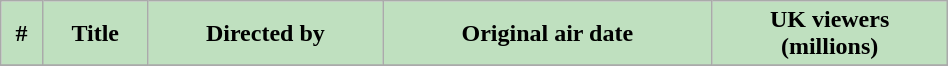<table class="wikitable plainrowheaders" width="50%" style="background:#FFFFFF;">
<tr>
<th style="background: #bfe0bf;">#</th>
<th style="background: #bfe0bf;">Title</th>
<th style="background: #bfe0bf;">Directed by</th>
<th style="background: #bfe0bf;">Original air date</th>
<th style="background: #bfe0bf;">UK viewers<br>(millions)</th>
</tr>
<tr>
</tr>
</table>
